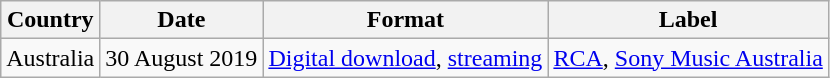<table class="wikitable">
<tr>
<th>Country</th>
<th>Date</th>
<th>Format</th>
<th>Label</th>
</tr>
<tr>
<td>Australia</td>
<td>30 August 2019</td>
<td><a href='#'>Digital download</a>, <a href='#'>streaming</a></td>
<td><a href='#'>RCA</a>, <a href='#'>Sony Music Australia</a></td>
</tr>
</table>
